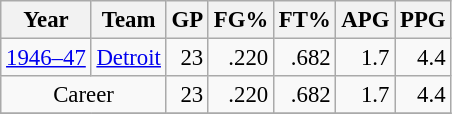<table class="wikitable sortable" style="font-size:95%; text-align:right;">
<tr>
<th>Year</th>
<th>Team</th>
<th>GP</th>
<th>FG%</th>
<th>FT%</th>
<th>APG</th>
<th>PPG</th>
</tr>
<tr>
<td style="text-align:left;"><a href='#'>1946–47</a></td>
<td style="text-align:left;"><a href='#'>Detroit</a></td>
<td>23</td>
<td>.220</td>
<td>.682</td>
<td>1.7</td>
<td>4.4</td>
</tr>
<tr>
<td style="text-align:center;" colspan="2">Career</td>
<td>23</td>
<td>.220</td>
<td>.682</td>
<td>1.7</td>
<td>4.4</td>
</tr>
<tr>
</tr>
</table>
